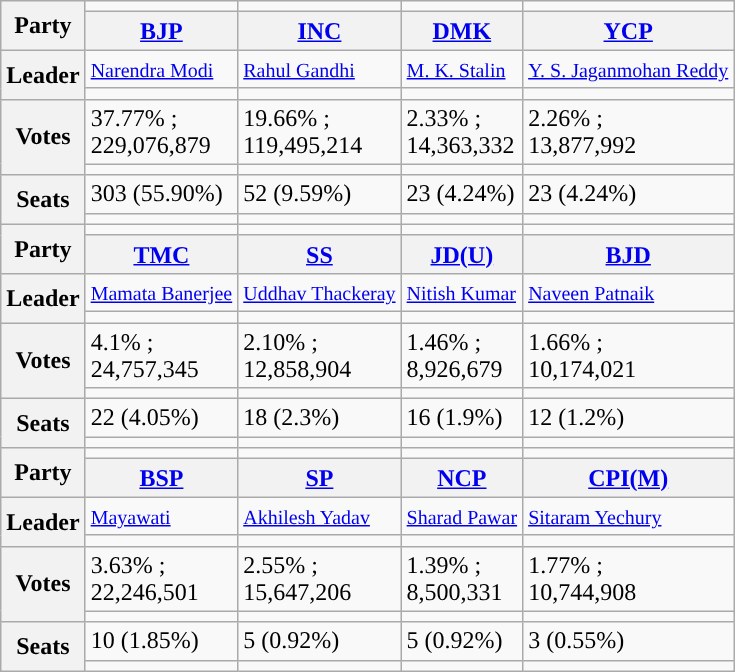<table class=wikitable>
<tr>
<th rowspan="2">Party</th>
<td></td>
<td></td>
<td></td>
<td></td>
</tr>
<tr>
<th><a href='#'>BJP</a></th>
<th><a href='#'>INC</a></th>
<th><a href='#'>DMK</a></th>
<th><a href='#'>YCP</a></th>
</tr>
<tr>
<th rowspan="2">Leader</th>
<td><small><a href='#'>Narendra Modi</a></small></td>
<td><small><a href='#'>Rahul Gandhi</a></small></td>
<td><small><a href='#'>M. K. Stalin</a></small></td>
<td><small><a href='#'>Y. S. Jaganmohan Reddy</a></small></td>
</tr>
<tr>
<td></td>
<td></td>
<td></td>
<td></td>
</tr>
<tr>
<th rowspan="2">Votes</th>
<td>37.77% ;<br>229,076,879</td>
<td>19.66% ;<br>119,495,214</td>
<td>2.33% ;<br>14,363,332</td>
<td>2.26% ;<br>13,877,992</td>
</tr>
<tr>
<td></td>
<td></td>
<td></td>
<td></td>
</tr>
<tr>
<th rowspan="2">Seats</th>
<td>303 (55.90%)</td>
<td>52 (9.59%)</td>
<td>23 (4.24%)</td>
<td>23 (4.24%)</td>
</tr>
<tr>
<td></td>
<td></td>
<td></td>
<td></td>
</tr>
<tr>
<th rowspan="2">Party</th>
<td></td>
<td></td>
<td></td>
<td></td>
</tr>
<tr>
<th><a href='#'>TMC</a></th>
<th><a href='#'>SS</a></th>
<th><a href='#'>JD(U)</a></th>
<th><a href='#'>BJD</a></th>
</tr>
<tr>
<th rowspan="2">Leader</th>
<td><small><a href='#'>Mamata Banerjee</a></small></td>
<td><small><a href='#'>Uddhav Thackeray</a></small></td>
<td><small><a href='#'>Nitish Kumar</a></small></td>
<td><small><a href='#'>Naveen Patnaik</a></small></td>
</tr>
<tr>
<td></td>
<td></td>
<td></td>
<td></td>
</tr>
<tr>
<th rowspan="2">Votes</th>
<td>4.1% ;<br>24,757,345</td>
<td>2.10% ;<br>12,858,904</td>
<td>1.46% ;<br>8,926,679</td>
<td>1.66% ;<br>10,174,021</td>
</tr>
<tr>
<td></td>
<td></td>
<td></td>
<td></td>
</tr>
<tr>
<th rowspan="2">Seats</th>
<td>22 (4.05%)</td>
<td>18 (2.3%)</td>
<td>16 (1.9%)</td>
<td>12 (1.2%)</td>
</tr>
<tr>
<td></td>
<td></td>
<td></td>
<td></td>
</tr>
<tr>
<th rowspan="2">Party</th>
<td></td>
<td></td>
<td></td>
<td></td>
</tr>
<tr>
<th><a href='#'>BSP</a></th>
<th><a href='#'>SP</a></th>
<th><a href='#'>NCP</a></th>
<th><a href='#'>CPI(M)</a></th>
</tr>
<tr>
<th rowspan="2">Leader</th>
<td><small><a href='#'>Mayawati</a></small></td>
<td><small><a href='#'>Akhilesh Yadav</a></small></td>
<td><small><a href='#'>Sharad Pawar</a></small></td>
<td><small><a href='#'>Sitaram Yechury</a></small></td>
</tr>
<tr>
<td></td>
<td></td>
<td></td>
<td></td>
</tr>
<tr>
<th rowspan="2">Votes</th>
<td>3.63% ;<br>22,246,501</td>
<td>2.55% ;<br>15,647,206</td>
<td>1.39% ;<br>8,500,331</td>
<td>1.77% ;<br>10,744,908</td>
</tr>
<tr>
<td></td>
<td></td>
<td></td>
<td></td>
</tr>
<tr>
<th rowspan="2">Seats</th>
<td>10 (1.85%)</td>
<td>5 (0.92%)</td>
<td>5 (0.92%)</td>
<td>3 (0.55%)</td>
</tr>
<tr>
<td></td>
<td></td>
<td></td>
<td></td>
</tr>
</table>
